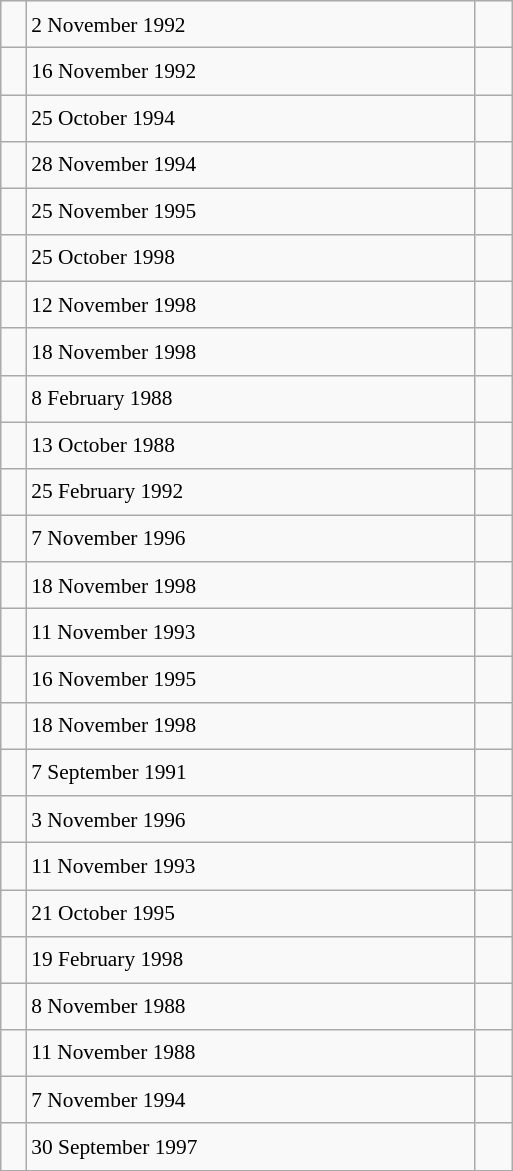<table class="wikitable" style="font-size: 89%; float: left; width: 24em; margin-right: 1em; line-height: 1.65em">
<tr>
<td></td>
<td>2 November 1992</td>
<td><small></small> </td>
</tr>
<tr>
<td></td>
<td>16 November 1992</td>
<td><small></small> </td>
</tr>
<tr>
<td></td>
<td>25 October 1994</td>
<td><small></small> </td>
</tr>
<tr>
<td></td>
<td>28 November 1994</td>
<td><small></small> </td>
</tr>
<tr>
<td></td>
<td>25 November 1995</td>
<td><small></small> </td>
</tr>
<tr>
<td></td>
<td>25 October 1998</td>
<td><small></small> </td>
</tr>
<tr>
<td></td>
<td>12 November 1998</td>
<td><small></small> </td>
</tr>
<tr>
<td></td>
<td>18 November 1998</td>
<td><small></small> </td>
</tr>
<tr>
<td></td>
<td>8 February 1988</td>
<td><small></small> </td>
</tr>
<tr>
<td></td>
<td>13 October 1988</td>
<td><small></small> </td>
</tr>
<tr>
<td></td>
<td>25 February 1992</td>
<td><small></small> </td>
</tr>
<tr>
<td></td>
<td>7 November 1996</td>
<td><small></small> </td>
</tr>
<tr>
<td></td>
<td>18 November 1998</td>
<td><small></small> </td>
</tr>
<tr>
<td></td>
<td>11 November 1993</td>
<td><small></small> </td>
</tr>
<tr>
<td></td>
<td>16 November 1995</td>
<td><small></small> </td>
</tr>
<tr>
<td></td>
<td>18 November 1998</td>
<td><small></small> </td>
</tr>
<tr>
<td></td>
<td>7 September 1991</td>
<td><small></small> </td>
</tr>
<tr>
<td></td>
<td>3 November 1996</td>
<td><small></small> </td>
</tr>
<tr>
<td></td>
<td>11 November 1993</td>
<td><small></small> </td>
</tr>
<tr>
<td></td>
<td>21 October 1995</td>
<td><small></small> </td>
</tr>
<tr>
<td></td>
<td>19 February 1998</td>
<td><small></small> </td>
</tr>
<tr>
<td></td>
<td>8 November 1988</td>
<td><small></small> </td>
</tr>
<tr>
<td></td>
<td>11 November 1988</td>
<td><small></small> </td>
</tr>
<tr>
<td></td>
<td>7 November 1994</td>
<td><small></small> </td>
</tr>
<tr>
<td></td>
<td>30 September 1997</td>
<td><small></small> </td>
</tr>
</table>
